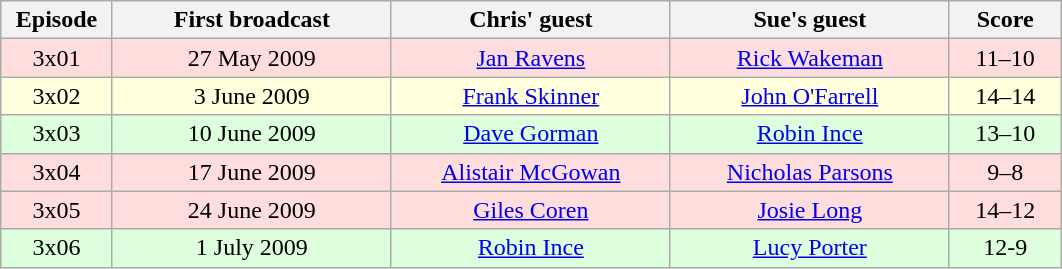<table class="wikitable" width="56%" style="text-align: center;">
<tr>
<th width="10%">Episode</th>
<th width="25%">First broadcast</th>
<th width="25%">Chris' guest</th>
<th width="25%">Sue's guest</th>
<th width="10%">Score</th>
</tr>
<tr bgcolor="#ffdddd">
<td>3x01</td>
<td>27 May 2009</td>
<td><a href='#'>Jan Ravens</a></td>
<td><a href='#'>Rick Wakeman</a></td>
<td>11–10</td>
</tr>
<tr bgcolor="#ffffdd">
<td>3x02</td>
<td>3 June 2009</td>
<td><a href='#'>Frank Skinner</a></td>
<td><a href='#'>John O'Farrell</a></td>
<td>14–14</td>
</tr>
<tr bgcolor="#ddffdd">
<td>3x03</td>
<td>10 June 2009</td>
<td><a href='#'>Dave Gorman</a></td>
<td><a href='#'>Robin Ince</a></td>
<td>13–10</td>
</tr>
<tr bgcolor="#ffdddd">
<td>3x04</td>
<td>17 June 2009</td>
<td><a href='#'>Alistair McGowan</a></td>
<td><a href='#'>Nicholas Parsons</a></td>
<td>9–8</td>
</tr>
<tr bgcolor="#ffdddd">
<td>3x05</td>
<td>24 June 2009</td>
<td><a href='#'>Giles Coren</a></td>
<td><a href='#'>Josie Long</a></td>
<td>14–12</td>
</tr>
<tr bgcolor="#ddffdd">
<td>3x06</td>
<td>1 July 2009</td>
<td><a href='#'>Robin Ince</a></td>
<td><a href='#'>Lucy Porter</a></td>
<td>12-9</td>
</tr>
</table>
